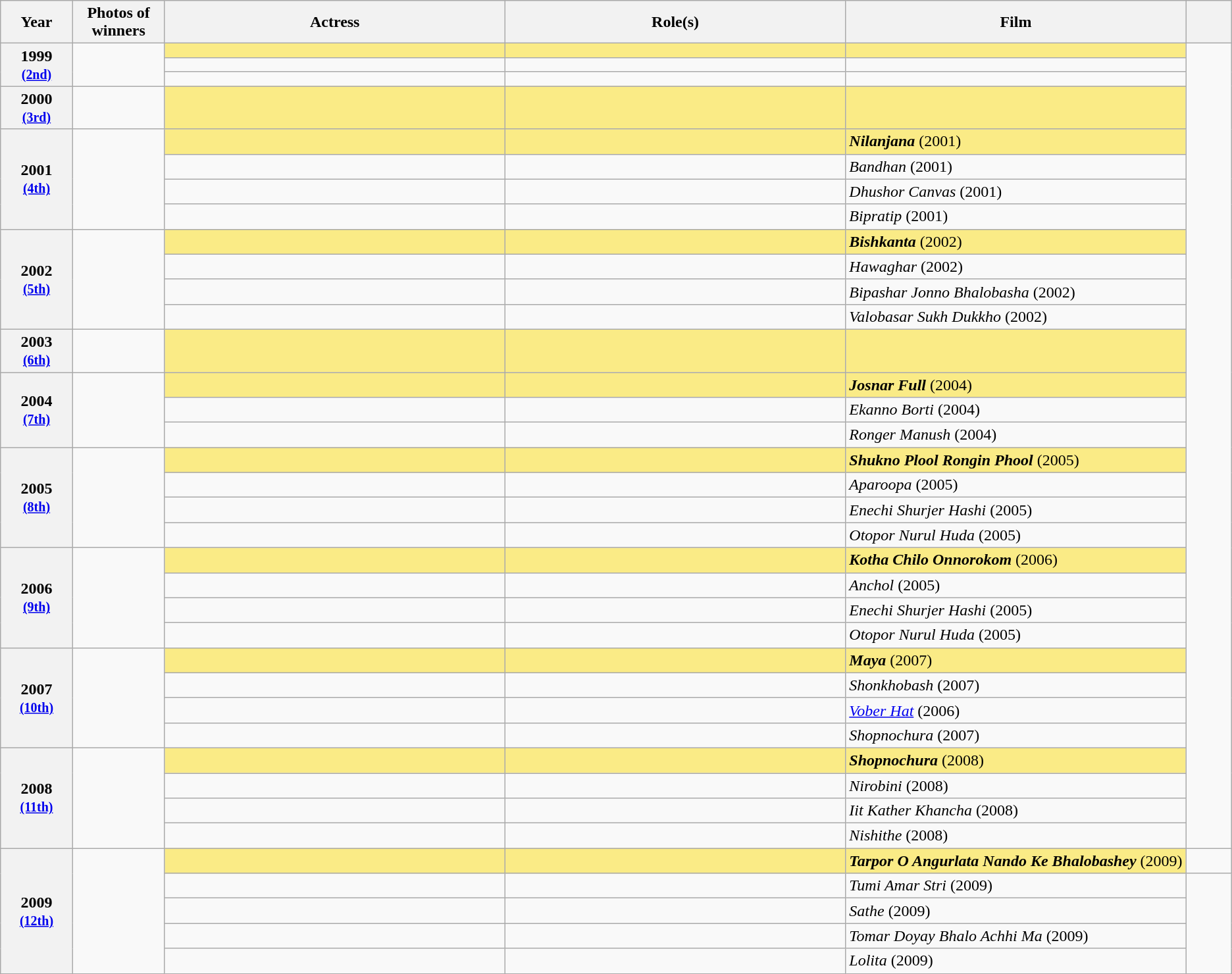<table class="wikitable sortable" rowspan=2 style="text-align: left;">
<tr>
<th scope="col" style="width:3%; text-align:center;">Year</th>
<th scope="col" style="width:3%; text-align:center;">Photos of winners</th>
<th scope="col" style="width:15%;text-align:center;">Actress</th>
<th scope="col" style="width:15%;text-align:center;">Role(s)</th>
<th scope="col" style="width:15%;text-align:center;">Film</th>
<th scope="col" style="width:2%;" class="unsortable"></th>
</tr>
<tr>
<th scope="row" rowspan=3 style="text-align:center">1999 <br><small><a href='#'>(2nd)</a> </small></th>
<td rowspan=3 style="text-align:center"></td>
<td style="background:#FAEB86;"><strong></strong> </td>
<td style="background:#FAEB86;"></td>
<td style="background:#FAEB86;"></td>
</tr>
<tr>
<td></td>
<td></td>
<td></td>
</tr>
<tr>
<td></td>
<td></td>
<td></td>
</tr>
<tr>
<th scope="row" rowspan=1 style="text-align:center">2000 <br><small><a href='#'>(3rd)</a> </small></th>
<td rowspan=1 style="text-align:center"></td>
<td style="background:#FAEB86;"><strong></strong> </td>
<td style="background:#FAEB86;"></td>
<td style="background:#FAEB86;"></td>
</tr>
<tr>
<th scope="row" rowspan=4 style="text-align:center">2001 <br><small><a href='#'>(4th)</a> </small></th>
<td rowspan=4 style="text-align:center"></td>
<td style="background:#FAEB86;"><strong></strong> </td>
<td style="background:#FAEB86;"><strong></strong></td>
<td style="background:#FAEB86;"><strong><em>Nilanjana</em></strong> (2001)</td>
</tr>
<tr>
<td></td>
<td></td>
<td><em>Bandhan</em> (2001)</td>
</tr>
<tr>
<td></td>
<td></td>
<td><em>Dhushor Canvas</em> (2001)</td>
</tr>
<tr>
<td></td>
<td></td>
<td><em>Bipratip</em> (2001)</td>
</tr>
<tr>
<th scope="row" rowspan=4 style="text-align:center">2002 <br><small><a href='#'>(5th)</a> </small></th>
<td rowspan=4 style="text-align:center"></td>
<td style="background:#FAEB86;"><strong></strong> </td>
<td style="background:#FAEB86;"></td>
<td style="background:#FAEB86;"><strong><em>Bishkanta</em></strong> (2002)</td>
</tr>
<tr>
<td></td>
<td></td>
<td><em>Hawaghar</em> (2002)</td>
</tr>
<tr>
<td></td>
<td></td>
<td><em>Bipashar Jonno Bhalobasha</em> (2002)</td>
</tr>
<tr>
<td></td>
<td></td>
<td><em>Valobasar Sukh Dukkho</em> (2002)</td>
</tr>
<tr>
<th scope="row" rowspan=1 style="text-align:center">2003 <br><small><a href='#'>(6th)</a> </small></th>
<td rowspan=1 style="text-align:center"></td>
<td style="background:#FAEB86;"><strong></strong> </td>
<td style="background:#FAEB86;"></td>
<td style="background:#FAEB86;"></td>
</tr>
<tr>
<th scope="row" rowspan=3 style="text-align:center">2004 <br><small><a href='#'>(7th)</a> </small></th>
<td rowspan=3 style="text-align:center"></td>
<td style="background:#FAEB86;"><strong></strong> </td>
<td style="background:#FAEB86;"></td>
<td style="background:#FAEB86;"><strong><em>Josnar Full</em></strong> (2004)</td>
</tr>
<tr>
<td></td>
<td></td>
<td><em>Ekanno Borti</em> (2004)</td>
</tr>
<tr>
<td></td>
<td></td>
<td><em>Ronger Manush</em> (2004)</td>
</tr>
<tr>
<th scope="row" rowspan=4 style="text-align:center">2005 <br><small><a href='#'>(8th)</a> </small></th>
<td rowspan=4 style="text-align:center"></td>
<td style="background:#FAEB86;"><strong></strong> </td>
<td style="background:#FAEB86;"></td>
<td style="background:#FAEB86;"><strong><em>Shukno Plool Rongin Phool</em></strong> (2005)</td>
</tr>
<tr>
<td></td>
<td></td>
<td><em>Aparoopa</em> (2005)</td>
</tr>
<tr>
<td></td>
<td></td>
<td><em>Enechi Shurjer Hashi</em> (2005)</td>
</tr>
<tr>
<td></td>
<td></td>
<td><em>Otopor Nurul Huda</em> (2005)</td>
</tr>
<tr>
<th scope="row" rowspan=4 style="text-align:center">2006 <br><small><a href='#'>(9th)</a> </small></th>
<td rowspan=4 style="text-align:center"></td>
<td style="background:#FAEB86;"><strong></strong> </td>
<td style="background:#FAEB86;"></td>
<td style="background:#FAEB86;"><strong><em>Kotha Chilo Onnorokom</em></strong> (2006)</td>
</tr>
<tr>
<td></td>
<td></td>
<td><em>Anchol</em> (2005)</td>
</tr>
<tr>
<td></td>
<td></td>
<td><em>Enechi Shurjer Hashi</em> (2005)</td>
</tr>
<tr>
<td></td>
<td></td>
<td><em>Otopor Nurul Huda</em> (2005)</td>
</tr>
<tr>
<th scope="row" rowspan=4 style="text-align:center">2007 <br><small><a href='#'>(10th)</a> </small></th>
<td rowspan=4 style="text-align:center"></td>
<td style="background:#FAEB86;"><strong></strong> </td>
<td style="background:#FAEB86;"><strong></strong></td>
<td style="background:#FAEB86;"><strong><em>Maya</em></strong> (2007)</td>
</tr>
<tr>
<td></td>
<td></td>
<td><em>Shonkhobash</em> (2007)</td>
</tr>
<tr>
<td></td>
<td></td>
<td><em><a href='#'>Vober Hat</a></em> (2006)</td>
</tr>
<tr>
<td></td>
<td></td>
<td><em>Shopnochura</em> (2007)</td>
</tr>
<tr>
<th scope="row" rowspan=4 style="text-align:center">2008 <br><small><a href='#'>(11th)</a> </small></th>
<td rowspan=4 style="text-align:center"></td>
<td style="background:#FAEB86;"><strong></strong> </td>
<td style="background:#FAEB86;"></td>
<td style="background:#FAEB86;"><strong><em>Shopnochura</em></strong> (2008)</td>
</tr>
<tr>
<td></td>
<td></td>
<td><em>Nirobini</em> (2008)</td>
</tr>
<tr>
<td></td>
<td></td>
<td><em>Iit Kather Khancha</em> (2008)</td>
</tr>
<tr>
<td></td>
<td></td>
<td><em>Nishithe</em> (2008)</td>
</tr>
<tr>
<th scope="row" rowspan=5 style="text-align:center">2009 <br><small><a href='#'>(12th)</a> </small></th>
<td rowspan=5 style="text-align:center"></td>
<td style="background:#FAEB86;"><strong></strong> </td>
<td style="background:#FAEB86;"><strong></strong></td>
<td style="background:#FAEB86;"><strong><em>Tarpor O Angurlata Nando Ke Bhalobashey</em></strong> (2009)</td>
<td></td>
</tr>
<tr>
<td></td>
<td></td>
<td><em>Tumi Amar Stri</em> (2009)</td>
</tr>
<tr>
<td></td>
<td></td>
<td><em>Sathe</em> (2009)</td>
</tr>
<tr>
<td></td>
<td></td>
<td><em>Tomar Doyay Bhalo Achhi Ma</em> (2009)</td>
</tr>
<tr>
<td></td>
<td></td>
<td><em>Lolita</em> (2009)</td>
</tr>
</table>
